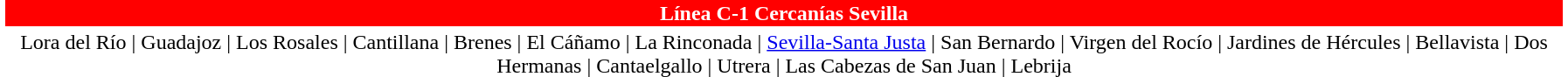<table class="toccolours noprint" style="margin: 0 2em 0 2em;">
<tr>
<td style="background:#ffffff"></td>
<th style="background:#FF0000; color: white;" align="center" width="100%"><span>Línea C-1</span> <span><strong>Cercanías Sevilla</strong></span></th>
<td style="background:#ffffff"></td>
</tr>
<tr align=center>
<td colspan=3>Lora del Río | Guadajoz | Los Rosales  | Cantillana  | Brenes  | El Cáñamo  | La Rinconada  | <a href='#'>Sevilla-Santa Justa</a>     | San Bernardo   | Virgen del Rocío   | Jardines de Hércules  | Bellavista | Dos Hermanas | Cantaelgallo | Utrera | Las Cabezas de San Juan | Lebrija</td>
</tr>
</table>
